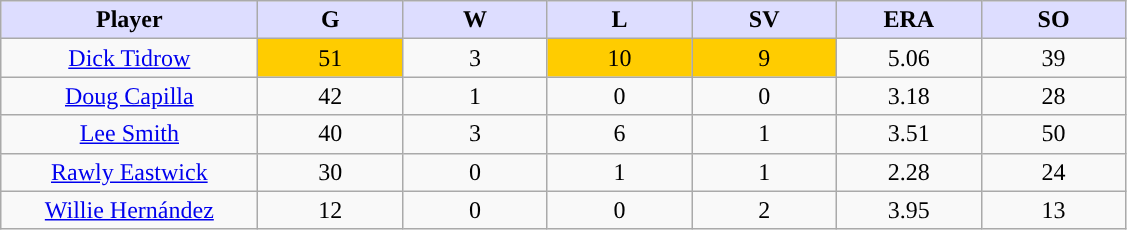<table class="wikitable sortable">
<tr>
<th style="background:#ddf; width:16%;">Player</th>
<th style="background:#ddf; width:9%;">G</th>
<th style="background:#ddf; width:9%;">W</th>
<th style="background:#ddf; width:9%;">L</th>
<th style="background:#ddf; width:9%;">SV</th>
<th style="background:#ddf; width:9%;">ERA</th>
<th style="background:#ddf; width:9%;">SO</th>
</tr>
<tr align=center>
<td><a href='#'>Dick Tidrow</a></td>
<td style="background:#fc0;">51</td>
<td>3</td>
<td style="background:#fc0;">10</td>
<td style="background:#fc0;">9</td>
<td>5.06</td>
<td>39</td>
</tr>
<tr align=center>
<td><a href='#'>Doug Capilla</a></td>
<td>42</td>
<td>1</td>
<td>0</td>
<td>0</td>
<td>3.18</td>
<td>28</td>
</tr>
<tr align=center>
<td><a href='#'>Lee Smith</a></td>
<td>40</td>
<td>3</td>
<td>6</td>
<td>1</td>
<td>3.51</td>
<td>50</td>
</tr>
<tr align=center>
<td><a href='#'>Rawly Eastwick</a></td>
<td>30</td>
<td>0</td>
<td>1</td>
<td>1</td>
<td>2.28</td>
<td>24</td>
</tr>
<tr align=center>
<td><a href='#'>Willie Hernández</a></td>
<td>12</td>
<td>0</td>
<td>0</td>
<td>2</td>
<td>3.95</td>
<td>13</td>
</tr>
</table>
